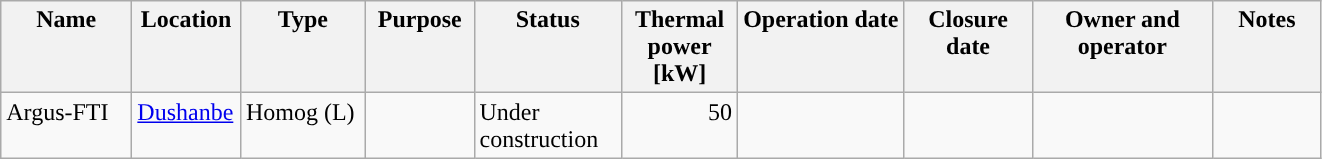<table class="wikitable" >
<tr valign="top">
<th width="80">Name</th>
<th width="65">Location</th>
<th width="76">Type</th>
<th width="65">Purpose</th>
<th width="91">Status</th>
<th width="70“">Thermal power [kW]</th>
<th width=„67“>Operation date</th>
<th width="78“">Closure date</th>
<th width="113“">Owner and operator</th>
<th width="65">Notes</th>
</tr>
<tr valign="top">
<td>Argus-FTI</td>
<td><a href='#'>Dushanbe</a></td>
<td>Homog (L)</td>
<td></td>
<td>Under construction</td>
<td align="right">50</td>
<td> </td>
<td></td>
<td></td>
<td></td>
</tr>
</table>
